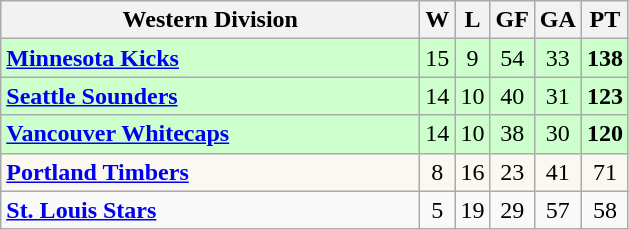<table class="wikitable" style="text-align:center">
<tr>
<th style="width:17em">Western Division</th>
<th>W</th>
<th>L</th>
<th>GF</th>
<th>GA</th>
<th>PT</th>
</tr>
<tr align=center bgcolor=#ccffcc>
<td align=left><strong><a href='#'>Minnesota Kicks</a></strong></td>
<td>15</td>
<td>9</td>
<td>54</td>
<td>33</td>
<td><strong>138</strong></td>
</tr>
<tr align=center bgcolor=#ccffcc>
<td align=left><strong><a href='#'>Seattle Sounders</a></strong></td>
<td>14</td>
<td>10</td>
<td>40</td>
<td>31</td>
<td><strong>123</strong></td>
</tr>
<tr align=center bgcolor=#ccffcc>
<td align=left><strong><a href='#'>Vancouver Whitecaps</a></strong></td>
<td>14</td>
<td>10</td>
<td>38</td>
<td>30</td>
<td><strong>120</strong></td>
</tr>
<tr align=center bgcolor=#FAF8F0>
<td align=left><strong><a href='#'>Portland Timbers</a></strong></td>
<td>8</td>
<td>16</td>
<td>23</td>
<td>41</td>
<td>71</td>
</tr>
<tr align=center>
<td align=left><strong><a href='#'>St. Louis Stars</a></strong></td>
<td>5</td>
<td>19</td>
<td>29</td>
<td>57</td>
<td>58</td>
</tr>
</table>
